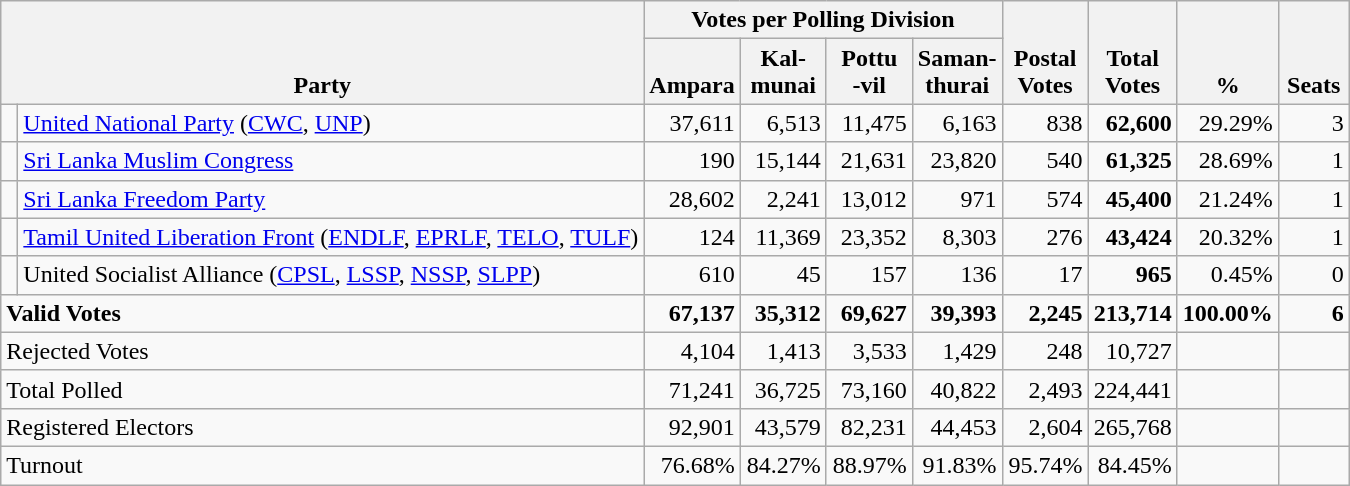<table class="wikitable" border="1" style="text-align:right;">
<tr>
<th align=left valign=bottom rowspan=2 colspan=2>Party</th>
<th colspan=4>Votes per Polling Division</th>
<th align=center valign=bottom rowspan=2 width="50">Postal<br>Votes</th>
<th align=center valign=bottom rowspan=2 width="50">Total Votes</th>
<th align=center valign=bottom rowspan=2 width="50">%</th>
<th align=center valign=bottom rowspan=2 width="40">Seats</th>
</tr>
<tr>
<th align=center valign=bottom width="50">Ampara</th>
<th align=center valign=bottom width="50">Kal-<br>munai</th>
<th align=center valign=bottom width="50">Pottu<br>-vil</th>
<th align=center valign=bottom width="50">Saman-<br>thurai</th>
</tr>
<tr>
<td bgcolor=> </td>
<td align=left><a href='#'>United National Party</a> (<a href='#'>CWC</a>, <a href='#'>UNP</a>)</td>
<td>37,611</td>
<td>6,513</td>
<td>11,475</td>
<td>6,163</td>
<td>838</td>
<td><strong>62,600</strong></td>
<td>29.29%</td>
<td>3</td>
</tr>
<tr>
<td bgcolor=> </td>
<td align=left><a href='#'>Sri Lanka Muslim Congress</a></td>
<td>190</td>
<td>15,144</td>
<td>21,631</td>
<td>23,820</td>
<td>540</td>
<td><strong>61,325</strong></td>
<td>28.69%</td>
<td>1</td>
</tr>
<tr>
<td bgcolor=> </td>
<td align=left><a href='#'>Sri Lanka Freedom Party</a></td>
<td>28,602</td>
<td>2,241</td>
<td>13,012</td>
<td>971</td>
<td>574</td>
<td><strong>45,400</strong></td>
<td>21.24%</td>
<td>1</td>
</tr>
<tr>
<td bgcolor=> </td>
<td align=left><a href='#'>Tamil United Liberation Front</a> (<a href='#'>ENDLF</a>, <a href='#'>EPRLF</a>, <a href='#'>TELO</a>, <a href='#'>TULF</a>)</td>
<td>124</td>
<td>11,369</td>
<td>23,352</td>
<td>8,303</td>
<td>276</td>
<td><strong>43,424</strong></td>
<td>20.32%</td>
<td>1</td>
</tr>
<tr>
<td></td>
<td align=left>United Socialist Alliance (<a href='#'>CPSL</a>, <a href='#'>LSSP</a>, <a href='#'>NSSP</a>, <a href='#'>SLPP</a>)</td>
<td>610</td>
<td>45</td>
<td>157</td>
<td>136</td>
<td>17</td>
<td><strong>965</strong></td>
<td>0.45%</td>
<td>0</td>
</tr>
<tr>
<td align=left colspan=2><strong>Valid Votes</strong></td>
<td><strong>67,137</strong></td>
<td><strong>35,312</strong></td>
<td><strong>69,627</strong></td>
<td><strong>39,393</strong></td>
<td><strong>2,245</strong></td>
<td><strong>213,714</strong></td>
<td><strong>100.00%</strong></td>
<td><strong>6</strong></td>
</tr>
<tr>
<td align=left colspan=2>Rejected Votes</td>
<td>4,104</td>
<td>1,413</td>
<td>3,533</td>
<td>1,429</td>
<td>248</td>
<td>10,727</td>
<td></td>
<td></td>
</tr>
<tr>
<td align=left colspan=2>Total Polled</td>
<td>71,241</td>
<td>36,725</td>
<td>73,160</td>
<td>40,822</td>
<td>2,493</td>
<td>224,441</td>
<td></td>
<td></td>
</tr>
<tr>
<td align=left colspan=2>Registered Electors</td>
<td>92,901</td>
<td>43,579</td>
<td>82,231</td>
<td>44,453</td>
<td>2,604</td>
<td>265,768</td>
<td></td>
<td></td>
</tr>
<tr>
<td align=left colspan=2>Turnout</td>
<td>76.68%</td>
<td>84.27%</td>
<td>88.97%</td>
<td>91.83%</td>
<td>95.74%</td>
<td>84.45%</td>
<td></td>
<td></td>
</tr>
</table>
